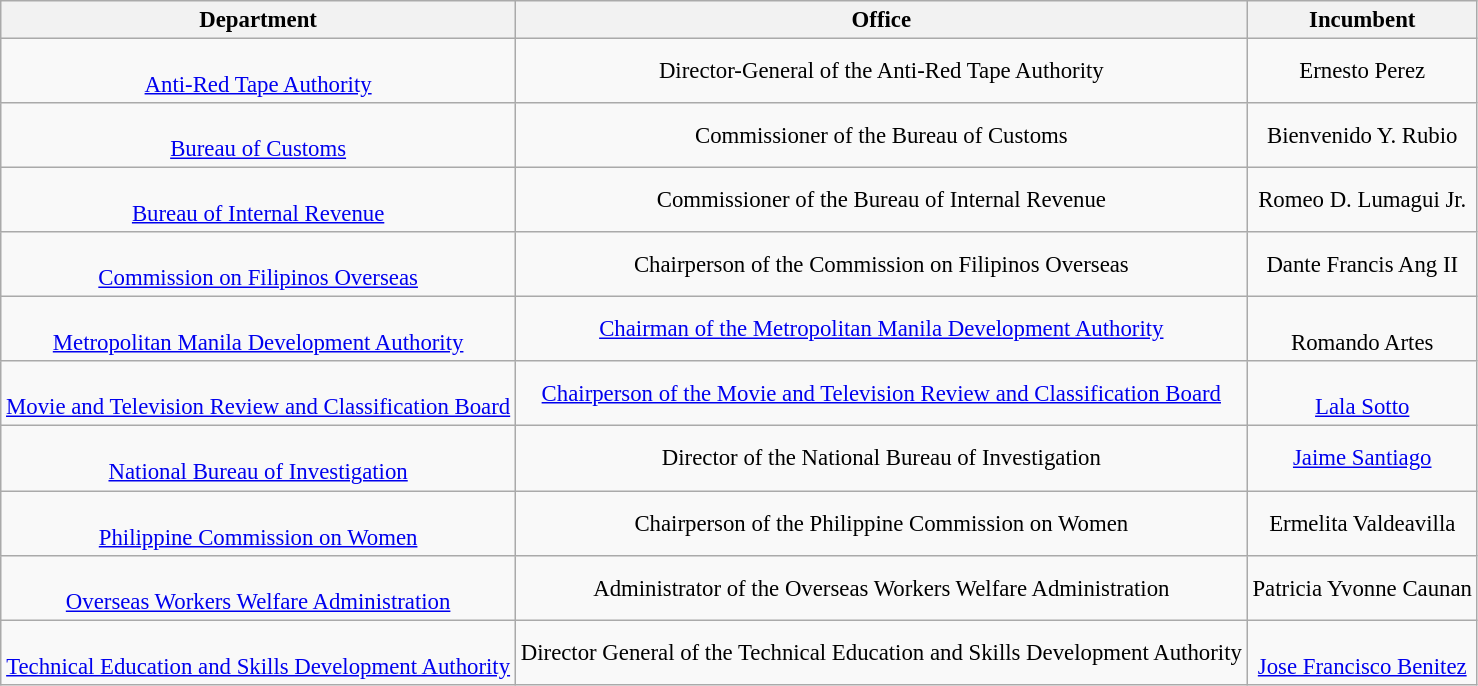<table class="wikitable" style="font-size:95%; text-align:center;">
<tr>
<th>Department</th>
<th>Office</th>
<th>Incumbent</th>
</tr>
<tr>
<td><br><a href='#'>Anti-Red Tape Authority</a></td>
<td>Director-General of the Anti-Red Tape Authority</td>
<td>Ernesto Perez</td>
</tr>
<tr>
<td><br><a href='#'>Bureau of Customs</a></td>
<td>Commissioner of the Bureau of Customs</td>
<td>Bienvenido Y. Rubio</td>
</tr>
<tr>
<td><br><a href='#'>Bureau of Internal Revenue</a></td>
<td>Commissioner of the Bureau of Internal Revenue</td>
<td>Romeo D. Lumagui Jr.</td>
</tr>
<tr>
<td><br><a href='#'>Commission on Filipinos Overseas</a></td>
<td>Chairperson of the Commission on Filipinos Overseas</td>
<td>Dante Francis Ang II</td>
</tr>
<tr>
<td><br><a href='#'>Metropolitan Manila Development Authority</a></td>
<td><a href='#'>Chairman of the Metropolitan Manila Development Authority</a></td>
<td> <br> Romando Artes</td>
</tr>
<tr>
<td><br><a href='#'>Movie and Television Review and Classification Board</a></td>
<td><a href='#'>Chairperson of the Movie and Television Review and Classification Board</a></td>
<td> <br> <a href='#'>Lala Sotto</a></td>
</tr>
<tr>
<td><br><a href='#'>National Bureau of Investigation</a></td>
<td>Director of the National Bureau of Investigation</td>
<td><a href='#'>Jaime Santiago</a></td>
</tr>
<tr>
<td><br><a href='#'>Philippine Commission on Women</a></td>
<td>Chairperson of the Philippine Commission on Women</td>
<td>Ermelita Valdeavilla</td>
</tr>
<tr>
<td><br><a href='#'>Overseas Workers Welfare Administration</a></td>
<td>Administrator of the Overseas Workers Welfare Administration</td>
<td>Patricia Yvonne Caunan</td>
</tr>
<tr>
<td><br><a href='#'>Technical Education and Skills Development Authority</a></td>
<td>Director General of the Technical Education and Skills Development Authority</td>
<td> <br> <a href='#'>Jose Francisco Benitez</a></td>
</tr>
</table>
